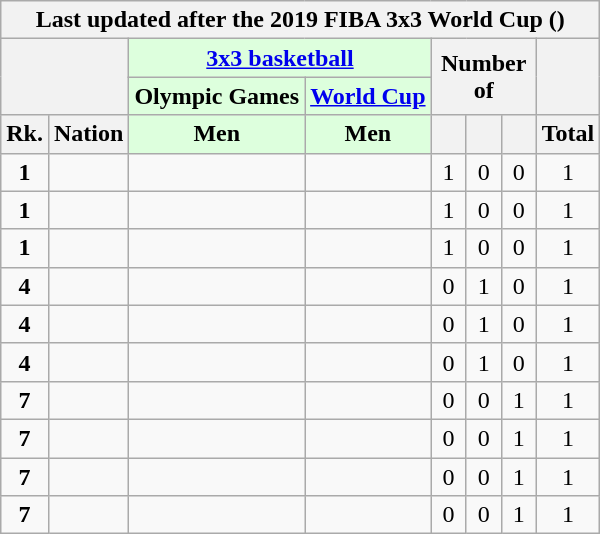<table class="wikitable" style="margin-top: 0em; text-align: center; font-size: 100%;">
<tr>
<th colspan="8">Last updated after the 2019 FIBA 3x3 World Cup ()</th>
</tr>
<tr>
<th rowspan="2" colspan="2"></th>
<th colspan="2" style="background: #dfd;"><a href='#'>3x3 basketball</a></th>
<th rowspan="2" colspan="3">Number of</th>
<th rowspan="2"></th>
</tr>
<tr>
<th style="background: #dfd;">Olympic Games</th>
<th style="background: #dfd;"><a href='#'>World Cup</a></th>
</tr>
<tr>
<th style="width: 1em;">Rk.</th>
<th>Nation</th>
<th style="background: #dfd;">Men</th>
<th style="background: #dfd;">Men</th>
<th style="width: 1em;"></th>
<th style="width: 1em;"></th>
<th style="width: 1em;"></th>
<th style="width: 1em;">Total</th>
</tr>
<tr>
<td><strong>1</strong></td>
<td style="text-align: left;"></td>
<td></td>
<td></td>
<td>1</td>
<td>0</td>
<td>0</td>
<td>1</td>
</tr>
<tr>
<td><strong>1</strong></td>
<td style="text-align: left;"></td>
<td></td>
<td></td>
<td>1</td>
<td>0</td>
<td>0</td>
<td>1</td>
</tr>
<tr>
<td><strong>1</strong></td>
<td style="text-align: left;"></td>
<td></td>
<td></td>
<td>1</td>
<td>0</td>
<td>0</td>
<td>1</td>
</tr>
<tr>
<td><strong>4</strong></td>
<td style="text-align: left;"></td>
<td></td>
<td></td>
<td>0</td>
<td>1</td>
<td>0</td>
<td>1</td>
</tr>
<tr>
<td><strong>4</strong></td>
<td style="text-align: left;"></td>
<td></td>
<td></td>
<td>0</td>
<td>1</td>
<td>0</td>
<td>1</td>
</tr>
<tr>
<td><strong>4</strong></td>
<td style="text-align: left;"></td>
<td></td>
<td></td>
<td>0</td>
<td>1</td>
<td>0</td>
<td>1</td>
</tr>
<tr>
<td><strong>7</strong></td>
<td style="text-align: left;"></td>
<td></td>
<td></td>
<td>0</td>
<td>0</td>
<td>1</td>
<td>1</td>
</tr>
<tr>
<td><strong>7</strong></td>
<td style="text-align: left;"></td>
<td></td>
<td></td>
<td>0</td>
<td>0</td>
<td>1</td>
<td>1</td>
</tr>
<tr>
<td><strong>7</strong></td>
<td style="text-align: left;"></td>
<td></td>
<td></td>
<td>0</td>
<td>0</td>
<td>1</td>
<td>1</td>
</tr>
<tr>
<td><strong>7</strong></td>
<td style="text-align: left;"></td>
<td></td>
<td></td>
<td>0</td>
<td>0</td>
<td>1</td>
<td>1</td>
</tr>
</table>
